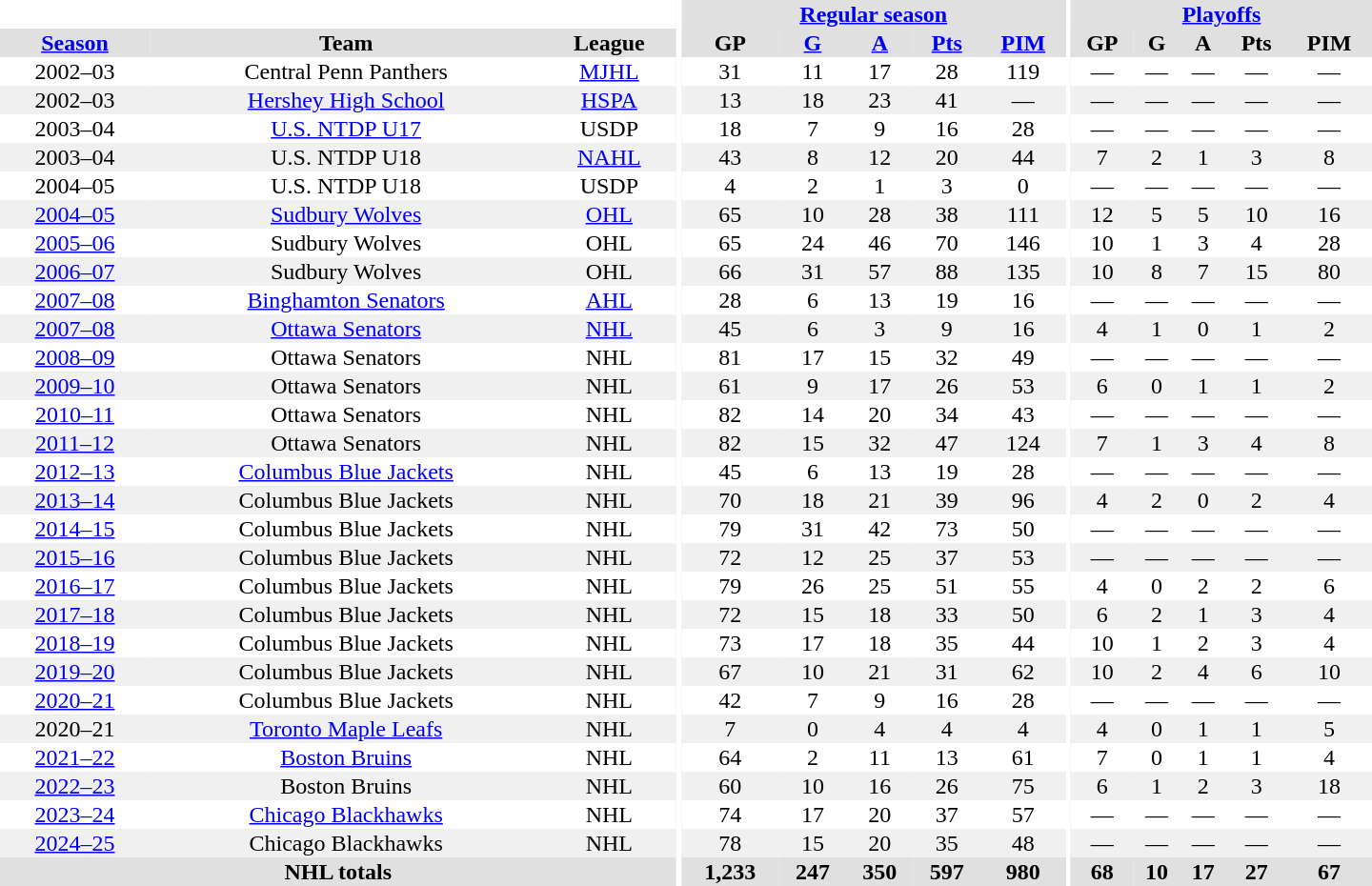<table border="0" cellpadding="1" cellspacing="0" style="text-align:center; width:60em">
<tr bgcolor="#e0e0e0">
<th colspan="3" bgcolor="#ffffff"></th>
<th rowspan="100" bgcolor="#ffffff"></th>
<th colspan="5"><a href='#'>Regular season</a></th>
<th rowspan="100" bgcolor="#ffffff"></th>
<th colspan="5"><a href='#'>Playoffs</a></th>
</tr>
<tr bgcolor="#e0e0e0">
<th><a href='#'>Season</a></th>
<th>Team</th>
<th>League</th>
<th>GP</th>
<th><a href='#'>G</a></th>
<th><a href='#'>A</a></th>
<th><a href='#'>Pts</a></th>
<th><a href='#'>PIM</a></th>
<th>GP</th>
<th>G</th>
<th>A</th>
<th>Pts</th>
<th>PIM</th>
</tr>
<tr>
<td>2002–03</td>
<td>Central Penn Panthers</td>
<td><a href='#'>MJHL</a></td>
<td>31</td>
<td>11</td>
<td>17</td>
<td>28</td>
<td>119</td>
<td>—</td>
<td>—</td>
<td>—</td>
<td>—</td>
<td>—</td>
</tr>
<tr bgcolor="#f0f0f0">
<td>2002–03</td>
<td><a href='#'>Hershey High School</a></td>
<td><a href='#'>HSPA</a></td>
<td>13</td>
<td>18</td>
<td>23</td>
<td>41</td>
<td>—</td>
<td>—</td>
<td>—</td>
<td>—</td>
<td>—</td>
<td>—</td>
</tr>
<tr>
<td>2003–04</td>
<td><a href='#'>U.S. NTDP U17</a></td>
<td>USDP</td>
<td>18</td>
<td>7</td>
<td>9</td>
<td>16</td>
<td>28</td>
<td>—</td>
<td>—</td>
<td>—</td>
<td>—</td>
<td>—</td>
</tr>
<tr bgcolor="#f0f0f0">
<td>2003–04</td>
<td>U.S. NTDP U18</td>
<td><a href='#'>NAHL</a></td>
<td>43</td>
<td>8</td>
<td>12</td>
<td>20</td>
<td>44</td>
<td>7</td>
<td>2</td>
<td>1</td>
<td>3</td>
<td>8</td>
</tr>
<tr>
<td>2004–05</td>
<td>U.S. NTDP U18</td>
<td>USDP</td>
<td>4</td>
<td>2</td>
<td>1</td>
<td>3</td>
<td>0</td>
<td>—</td>
<td>—</td>
<td>—</td>
<td>—</td>
<td>—</td>
</tr>
<tr bgcolor="#f0f0f0">
<td><a href='#'>2004–05</a></td>
<td><a href='#'>Sudbury Wolves</a></td>
<td><a href='#'>OHL</a></td>
<td>65</td>
<td>10</td>
<td>28</td>
<td>38</td>
<td>111</td>
<td>12</td>
<td>5</td>
<td>5</td>
<td>10</td>
<td>16</td>
</tr>
<tr>
<td><a href='#'>2005–06</a></td>
<td>Sudbury Wolves</td>
<td>OHL</td>
<td>65</td>
<td>24</td>
<td>46</td>
<td>70</td>
<td>146</td>
<td>10</td>
<td>1</td>
<td>3</td>
<td>4</td>
<td>28</td>
</tr>
<tr bgcolor="#f0f0f0">
<td><a href='#'>2006–07</a></td>
<td>Sudbury Wolves</td>
<td>OHL</td>
<td>66</td>
<td>31</td>
<td>57</td>
<td>88</td>
<td>135</td>
<td>10</td>
<td>8</td>
<td>7</td>
<td>15</td>
<td>80</td>
</tr>
<tr>
<td><a href='#'>2007–08</a></td>
<td><a href='#'>Binghamton Senators</a></td>
<td><a href='#'>AHL</a></td>
<td>28</td>
<td>6</td>
<td>13</td>
<td>19</td>
<td>16</td>
<td>—</td>
<td>—</td>
<td>—</td>
<td>—</td>
<td>—</td>
</tr>
<tr bgcolor="#f0f0f0">
<td><a href='#'>2007–08</a></td>
<td><a href='#'>Ottawa Senators</a></td>
<td><a href='#'>NHL</a></td>
<td>45</td>
<td>6</td>
<td>3</td>
<td>9</td>
<td>16</td>
<td>4</td>
<td>1</td>
<td>0</td>
<td>1</td>
<td>2</td>
</tr>
<tr>
<td><a href='#'>2008–09</a></td>
<td>Ottawa Senators</td>
<td>NHL</td>
<td>81</td>
<td>17</td>
<td>15</td>
<td>32</td>
<td>49</td>
<td>—</td>
<td>—</td>
<td>—</td>
<td>—</td>
<td>—</td>
</tr>
<tr bgcolor="#f0f0f0">
<td><a href='#'>2009–10</a></td>
<td>Ottawa Senators</td>
<td>NHL</td>
<td>61</td>
<td>9</td>
<td>17</td>
<td>26</td>
<td>53</td>
<td>6</td>
<td>0</td>
<td>1</td>
<td>1</td>
<td>2</td>
</tr>
<tr>
<td><a href='#'>2010–11</a></td>
<td>Ottawa Senators</td>
<td>NHL</td>
<td>82</td>
<td>14</td>
<td>20</td>
<td>34</td>
<td>43</td>
<td>—</td>
<td>—</td>
<td>—</td>
<td>—</td>
<td>—</td>
</tr>
<tr bgcolor="#f0f0f0">
<td><a href='#'>2011–12</a></td>
<td>Ottawa Senators</td>
<td>NHL</td>
<td>82</td>
<td>15</td>
<td>32</td>
<td>47</td>
<td>124</td>
<td>7</td>
<td>1</td>
<td>3</td>
<td>4</td>
<td>8</td>
</tr>
<tr>
<td><a href='#'>2012–13</a></td>
<td><a href='#'>Columbus Blue Jackets</a></td>
<td>NHL</td>
<td>45</td>
<td>6</td>
<td>13</td>
<td>19</td>
<td>28</td>
<td>—</td>
<td>—</td>
<td>—</td>
<td>—</td>
<td>—</td>
</tr>
<tr bgcolor="#f0f0f0">
<td><a href='#'>2013–14</a></td>
<td>Columbus Blue Jackets</td>
<td>NHL</td>
<td>70</td>
<td>18</td>
<td>21</td>
<td>39</td>
<td>96</td>
<td>4</td>
<td>2</td>
<td>0</td>
<td>2</td>
<td>4</td>
</tr>
<tr>
<td><a href='#'>2014–15</a></td>
<td>Columbus Blue Jackets</td>
<td>NHL</td>
<td>79</td>
<td>31</td>
<td>42</td>
<td>73</td>
<td>50</td>
<td>—</td>
<td>—</td>
<td>—</td>
<td>—</td>
<td>—</td>
</tr>
<tr bgcolor="#f0f0f0">
<td><a href='#'>2015–16</a></td>
<td>Columbus Blue Jackets</td>
<td>NHL</td>
<td>72</td>
<td>12</td>
<td>25</td>
<td>37</td>
<td>53</td>
<td>—</td>
<td>—</td>
<td>—</td>
<td>—</td>
<td>—</td>
</tr>
<tr>
<td><a href='#'>2016–17</a></td>
<td>Columbus Blue Jackets</td>
<td>NHL</td>
<td>79</td>
<td>26</td>
<td>25</td>
<td>51</td>
<td>55</td>
<td>4</td>
<td>0</td>
<td>2</td>
<td>2</td>
<td>6</td>
</tr>
<tr bgcolor="#f0f0f0">
<td><a href='#'>2017–18</a></td>
<td>Columbus Blue Jackets</td>
<td>NHL</td>
<td>72</td>
<td>15</td>
<td>18</td>
<td>33</td>
<td>50</td>
<td>6</td>
<td>2</td>
<td>1</td>
<td>3</td>
<td>4</td>
</tr>
<tr>
<td><a href='#'>2018–19</a></td>
<td>Columbus Blue Jackets</td>
<td>NHL</td>
<td>73</td>
<td>17</td>
<td>18</td>
<td>35</td>
<td>44</td>
<td>10</td>
<td>1</td>
<td>2</td>
<td>3</td>
<td>4</td>
</tr>
<tr bgcolor="#f0f0f0">
<td><a href='#'>2019–20</a></td>
<td>Columbus Blue Jackets</td>
<td>NHL</td>
<td>67</td>
<td>10</td>
<td>21</td>
<td>31</td>
<td>62</td>
<td>10</td>
<td>2</td>
<td>4</td>
<td>6</td>
<td>10</td>
</tr>
<tr>
<td><a href='#'>2020–21</a></td>
<td>Columbus Blue Jackets</td>
<td>NHL</td>
<td>42</td>
<td>7</td>
<td>9</td>
<td>16</td>
<td>28</td>
<td>—</td>
<td>—</td>
<td>—</td>
<td>—</td>
<td>—</td>
</tr>
<tr bgcolor="#f0f0f0">
<td>2020–21</td>
<td><a href='#'>Toronto Maple Leafs</a></td>
<td>NHL</td>
<td>7</td>
<td>0</td>
<td>4</td>
<td>4</td>
<td>4</td>
<td>4</td>
<td>0</td>
<td>1</td>
<td>1</td>
<td>5</td>
</tr>
<tr>
<td><a href='#'>2021–22</a></td>
<td><a href='#'>Boston Bruins</a></td>
<td>NHL</td>
<td>64</td>
<td>2</td>
<td>11</td>
<td>13</td>
<td>61</td>
<td>7</td>
<td>0</td>
<td>1</td>
<td>1</td>
<td>4</td>
</tr>
<tr bgcolor="#f0f0f0">
<td><a href='#'>2022–23</a></td>
<td>Boston Bruins</td>
<td>NHL</td>
<td>60</td>
<td>10</td>
<td>16</td>
<td>26</td>
<td>75</td>
<td>6</td>
<td>1</td>
<td>2</td>
<td>3</td>
<td>18</td>
</tr>
<tr>
<td><a href='#'>2023–24</a></td>
<td><a href='#'>Chicago Blackhawks</a></td>
<td>NHL</td>
<td>74</td>
<td>17</td>
<td>20</td>
<td>37</td>
<td>57</td>
<td>—</td>
<td>—</td>
<td>—</td>
<td>—</td>
<td>—</td>
</tr>
<tr bgcolor="#f0f0f0">
<td><a href='#'>2024–25</a></td>
<td>Chicago Blackhawks</td>
<td>NHL</td>
<td>78</td>
<td>15</td>
<td>20</td>
<td>35</td>
<td>48</td>
<td>—</td>
<td>—</td>
<td>—</td>
<td>—</td>
<td>—</td>
</tr>
<tr bgcolor="#e0e0e0">
<th colspan="3">NHL totals</th>
<th>1,233</th>
<th>247</th>
<th>350</th>
<th>597</th>
<th>980</th>
<th>68</th>
<th>10</th>
<th>17</th>
<th>27</th>
<th>67</th>
</tr>
</table>
